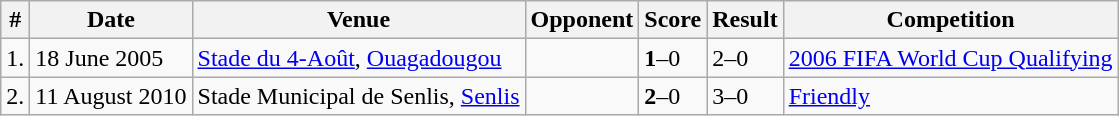<table class="wikitable">
<tr>
<th>#</th>
<th>Date</th>
<th>Venue</th>
<th>Opponent</th>
<th>Score</th>
<th>Result</th>
<th>Competition</th>
</tr>
<tr>
<td>1.</td>
<td>18 June 2005</td>
<td><a href='#'>Stade du 4-Août</a>, <a href='#'>Ouagadougou</a></td>
<td></td>
<td><strong>1</strong>–0</td>
<td>2–0</td>
<td><a href='#'>2006 FIFA World Cup Qualifying</a></td>
</tr>
<tr>
<td>2.</td>
<td>11 August 2010</td>
<td>Stade Municipal de Senlis, <a href='#'>Senlis</a></td>
<td></td>
<td><strong>2</strong>–0</td>
<td>3–0</td>
<td><a href='#'>Friendly</a></td>
</tr>
</table>
